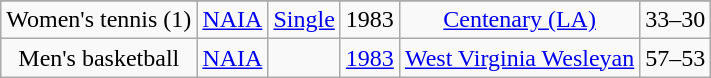<table class="wikitable" style="text-align:center">
<tr>
</tr>
<tr align="center">
<td rowspan="1">Women's tennis (1)</td>
<td rowspan="1"><a href='#'>NAIA</a></td>
<td rowspan="1"><a href='#'>Single</a></td>
<td>1983</td>
<td><a href='#'>Centenary (LA)</a></td>
<td>33–30</td>
</tr>
<tr>
<td>Men's basketball</td>
<td><a href='#'>NAIA</a></td>
<td></td>
<td><a href='#'>1983</a></td>
<td><a href='#'>West Virginia Wesleyan</a></td>
<td>57–53</td>
</tr>
</table>
